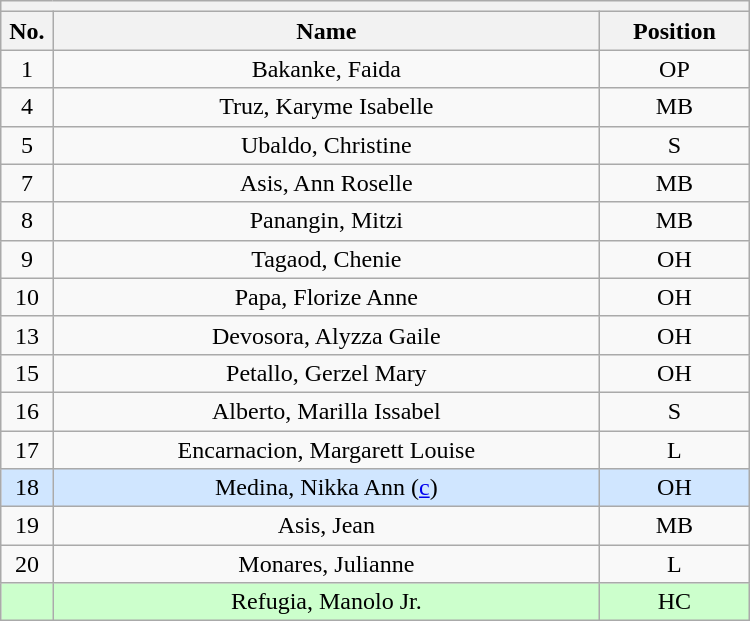<table class="wikitable mw-collapsible mw-collapsed" style="text-align:center; width:500px; border:none">
<tr>
<th style="text-align:center" colspan="3"></th>
</tr>
<tr>
<th style="width:7%">No.</th>
<th>Name</th>
<th style="width:20%">Position</th>
</tr>
<tr>
<td>1</td>
<td>Bakanke, Faida</td>
<td>OP</td>
</tr>
<tr>
<td>4</td>
<td>Truz, Karyme Isabelle</td>
<td>MB</td>
</tr>
<tr>
<td>5</td>
<td>Ubaldo, Christine</td>
<td>S</td>
</tr>
<tr>
<td>7</td>
<td>Asis, Ann Roselle</td>
<td>MB</td>
</tr>
<tr>
<td>8</td>
<td>Panangin, Mitzi</td>
<td>MB</td>
</tr>
<tr>
<td>9</td>
<td>Tagaod, Chenie</td>
<td>OH</td>
</tr>
<tr>
<td>10</td>
<td>Papa, Florize Anne</td>
<td>OH</td>
</tr>
<tr>
<td>13</td>
<td>Devosora, Alyzza Gaile</td>
<td>OH</td>
</tr>
<tr>
<td>15</td>
<td>Petallo, Gerzel Mary</td>
<td>OH</td>
</tr>
<tr>
<td>16</td>
<td>Alberto, Marilla Issabel</td>
<td>S</td>
</tr>
<tr>
<td>17</td>
<td>Encarnacion, Margarett Louise</td>
<td>L</td>
</tr>
<tr bgcolor=#D0E6FF>
<td>18</td>
<td>Medina, Nikka Ann (<a href='#'>c</a>)</td>
<td>OH</td>
</tr>
<tr>
<td>19</td>
<td>Asis, Jean</td>
<td>MB</td>
</tr>
<tr>
<td>20</td>
<td>Monares, Julianne</td>
<td>L</td>
</tr>
<tr bgcolor=#CCFFCC>
<td></td>
<td>Refugia, Manolo Jr.</td>
<td>HC</td>
</tr>
</table>
